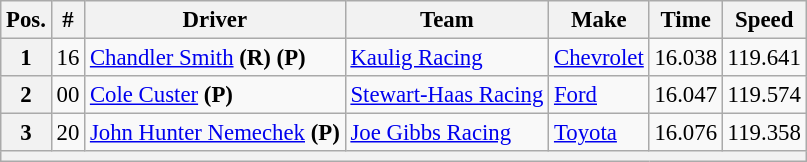<table class="wikitable" style="font-size:95%">
<tr>
<th>Pos.</th>
<th>#</th>
<th>Driver</th>
<th>Team</th>
<th>Make</th>
<th>Time</th>
<th>Speed</th>
</tr>
<tr>
<th>1</th>
<td>16</td>
<td><a href='#'>Chandler Smith</a> <strong>(R)</strong> <strong>(P)</strong></td>
<td><a href='#'>Kaulig Racing</a></td>
<td><a href='#'>Chevrolet</a></td>
<td>16.038</td>
<td>119.641</td>
</tr>
<tr>
<th>2</th>
<td>00</td>
<td><a href='#'>Cole Custer</a> <strong>(P)</strong></td>
<td><a href='#'>Stewart-Haas Racing</a></td>
<td><a href='#'>Ford</a></td>
<td>16.047</td>
<td>119.574</td>
</tr>
<tr>
<th>3</th>
<td>20</td>
<td><a href='#'>John Hunter Nemechek</a> <strong>(P)</strong></td>
<td><a href='#'>Joe Gibbs Racing</a></td>
<td><a href='#'>Toyota</a></td>
<td>16.076</td>
<td>119.358</td>
</tr>
<tr>
<th colspan="7"></th>
</tr>
</table>
